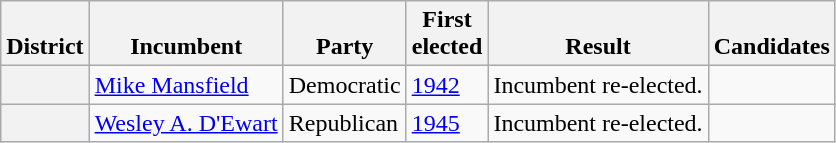<table class=wikitable>
<tr valign=bottom>
<th>District</th>
<th>Incumbent</th>
<th>Party</th>
<th>First<br>elected</th>
<th>Result</th>
<th>Candidates</th>
</tr>
<tr>
<th></th>
<td><a href='#'>Mike Mansfield</a></td>
<td>Democratic</td>
<td><a href='#'>1942</a></td>
<td>Incumbent re-elected.</td>
<td nowrap></td>
</tr>
<tr>
<th></th>
<td><a href='#'>Wesley A. D'Ewart</a></td>
<td>Republican</td>
<td><a href='#'>1945 </a></td>
<td>Incumbent re-elected.</td>
<td nowrap></td>
</tr>
</table>
